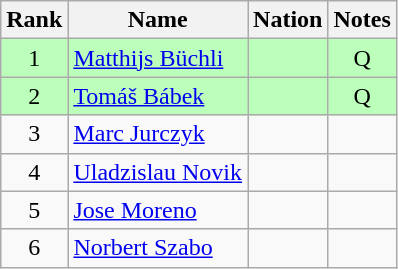<table class="wikitable sortable" style="text-align:center">
<tr>
<th>Rank</th>
<th>Name</th>
<th>Nation</th>
<th>Notes</th>
</tr>
<tr bgcolor=bbffbb>
<td>1</td>
<td align=left><a href='#'>Matthijs Büchli</a></td>
<td align=left></td>
<td>Q</td>
</tr>
<tr bgcolor=bbffbb>
<td>2</td>
<td align=left><a href='#'>Tomáš Bábek</a></td>
<td align=left></td>
<td>Q</td>
</tr>
<tr>
<td>3</td>
<td align=left><a href='#'>Marc Jurczyk</a></td>
<td align=left></td>
<td></td>
</tr>
<tr>
<td>4</td>
<td align=left><a href='#'>Uladzislau Novik</a></td>
<td align=left></td>
<td></td>
</tr>
<tr>
<td>5</td>
<td align=left><a href='#'>Jose Moreno</a></td>
<td align=left></td>
<td></td>
</tr>
<tr>
<td>6</td>
<td align=left><a href='#'>Norbert Szabo</a></td>
<td align=left></td>
<td></td>
</tr>
</table>
